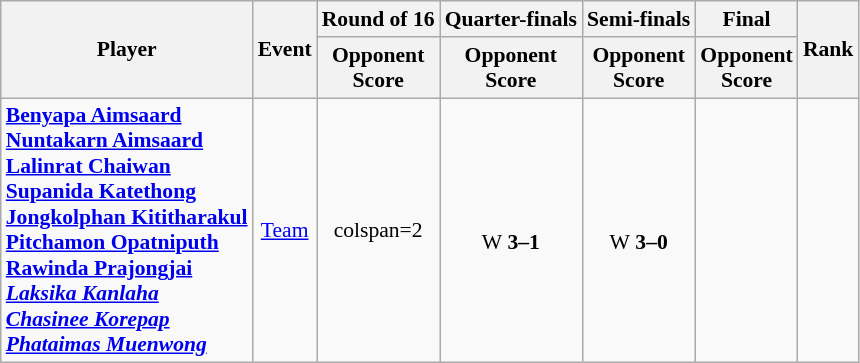<table class="wikitable" style="font-size:90%; text-align:center">
<tr>
<th rowspan="2">Player</th>
<th rowspan="2">Event</th>
<th>Round of 16</th>
<th>Quarter-finals</th>
<th>Semi-finals</th>
<th>Final</th>
<th rowspan="2">Rank</th>
</tr>
<tr>
<th>Opponent<br>Score</th>
<th>Opponent<br>Score</th>
<th>Opponent<br>Score</th>
<th>Opponent<br>Score</th>
</tr>
<tr>
<td align="left"><strong><a href='#'>Benyapa Aimsaard</a><br><a href='#'>Nuntakarn Aimsaard</a><br><a href='#'>Lalinrat Chaiwan</a><br><a href='#'>Supanida Katethong</a><br><a href='#'>Jongkolphan Kititharakul</a><br><a href='#'>Pitchamon Opatniputh</a><br><a href='#'>Rawinda Prajongjai</a><br><em><a href='#'>Laksika Kanlaha</a></em><br><em><a href='#'>Chasinee Korepap</a></em><br><em><a href='#'>Phataimas Muenwong</a><strong><em></td>
<td><a href='#'>Team</a></td>
<td>colspan=2 </td>
<td><br></strong>W<strong> 3–1</td>
<td><br></strong>W<strong> 3–0</td>
<td></td>
</tr>
</table>
